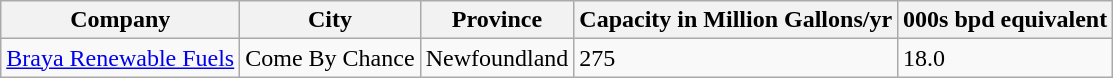<table class="wikitable">
<tr>
<th>Company</th>
<th>City</th>
<th>Province</th>
<th>Capacity in Million Gallons/yr</th>
<th>000s bpd equivalent</th>
</tr>
<tr>
<td><a href='#'>Braya Renewable Fuels</a></td>
<td>Come By Chance</td>
<td>Newfoundland</td>
<td>275</td>
<td>18.0</td>
</tr>
</table>
